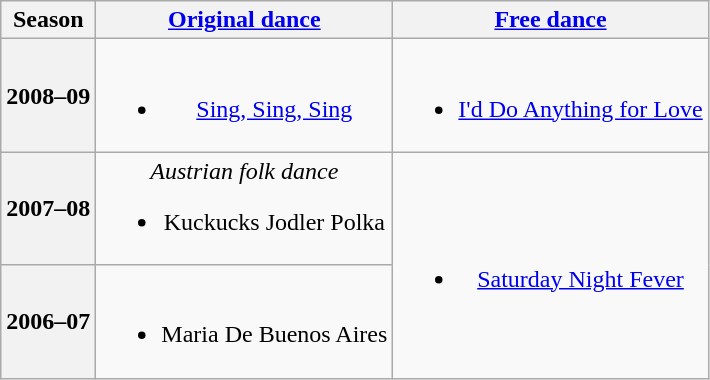<table class=wikitable style=text-align:center>
<tr>
<th>Season</th>
<th><a href='#'>Original dance</a></th>
<th><a href='#'>Free dance</a></th>
</tr>
<tr>
<th>2008–09 <br> </th>
<td><br><ul><li> <a href='#'>Sing, Sing, Sing</a> <br></li></ul></td>
<td><br><ul><li><a href='#'>I'd Do Anything for Love</a> <br></li></ul></td>
</tr>
<tr>
<th>2007–08 <br> </th>
<td><em>Austrian folk dance</em><br><ul><li>Kuckucks Jodler Polka</li></ul></td>
<td rowspan=2><br><ul><li><a href='#'>Saturday Night Fever</a> <br></li></ul></td>
</tr>
<tr>
<th>2006–07 <br> </th>
<td><br><ul><li>Maria De Buenos Aires <br></li></ul></td>
</tr>
</table>
